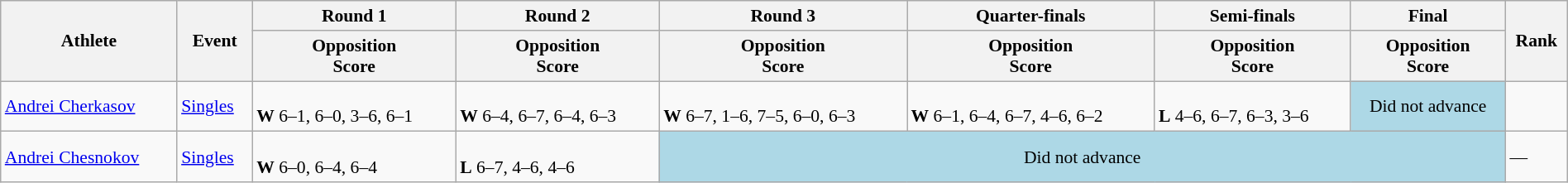<table class=wikitable style="font-size:90%" width=100%>
<tr>
<th rowspan="2">Athlete</th>
<th rowspan="2">Event</th>
<th>Round 1</th>
<th>Round 2</th>
<th>Round 3</th>
<th>Quarter-finals</th>
<th>Semi-finals</th>
<th>Final</th>
<th rowspan="2">Rank</th>
</tr>
<tr>
<th>Opposition<br>Score</th>
<th>Opposition<br>Score</th>
<th>Opposition<br>Score</th>
<th>Opposition<br>Score</th>
<th>Opposition<br>Score</th>
<th>Opposition<br>Score</th>
</tr>
<tr>
<td><a href='#'>Andrei Cherkasov</a></td>
<td><a href='#'>Singles</a></td>
<td> <br><strong>W</strong> 6–1, 6–0, 3–6, 6–1</td>
<td> <br><strong>W</strong> 6–4, 6–7, 6–4, 6–3</td>
<td> <br><strong>W</strong> 6–7, 1–6, 7–5, 6–0, 6–3</td>
<td> <br><strong>W</strong> 6–1, 6–4, 6–7, 4–6, 6–2</td>
<td> <br><strong>L</strong> 4–6, 6–7, 6–3, 3–6</td>
<td align=center bgcolor="lightblue">Did not advance</td>
<td></td>
</tr>
<tr>
<td><a href='#'>Andrei Chesnokov</a></td>
<td><a href='#'>Singles</a></td>
<td> <br><strong>W</strong> 6–0, 6–4, 6–4</td>
<td> <br><strong>L</strong> 6–7, 4–6, 4–6</td>
<td align=center colspan="4" bgcolor="lightblue">Did not advance</td>
<td>—</td>
</tr>
</table>
